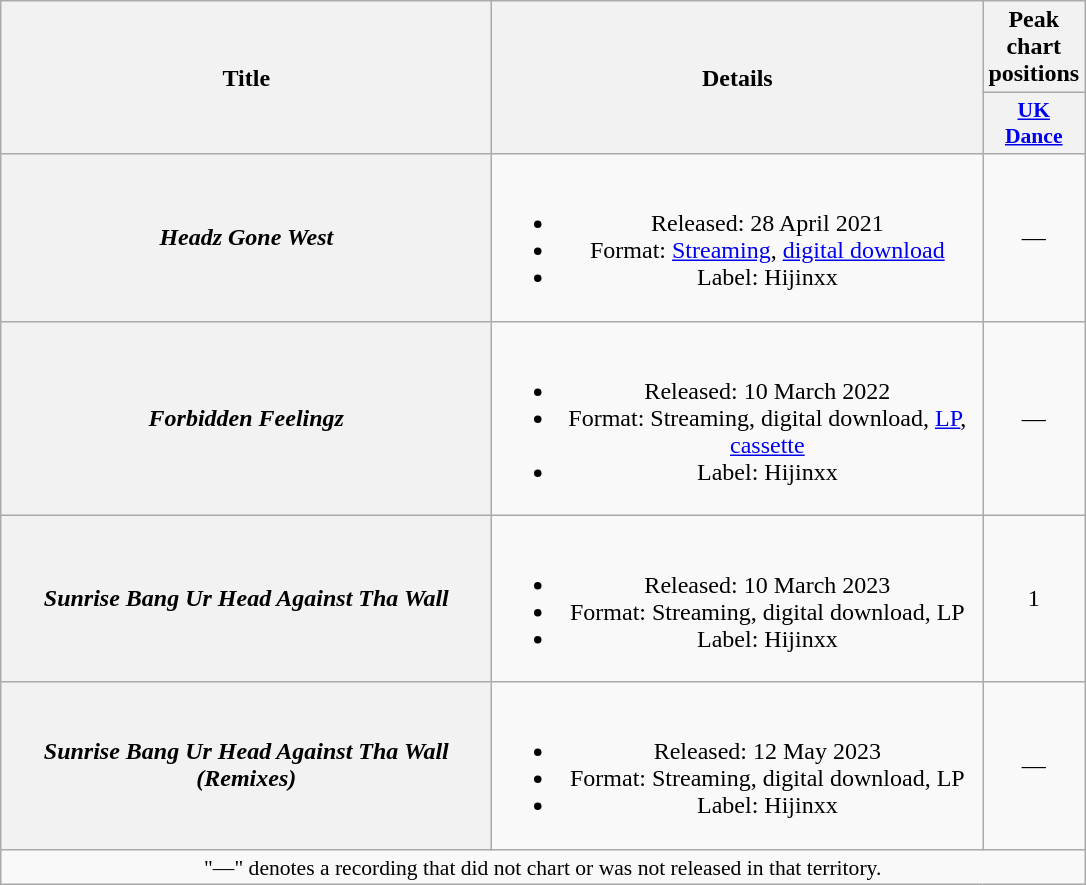<table class="wikitable plainrowheaders" style="text-align:center;">
<tr>
<th scope="col" rowspan="2" style="width:20em;">Title</th>
<th scope="col" rowspan="2" style="width:20em;">Details</th>
<th scope="col">Peak chart positions</th>
</tr>
<tr>
<th scope="col" style="width:2.6em;font-size:90%;"><a href='#'>UK<br>Dance</a><br></th>
</tr>
<tr>
<th scope="row"><em>Headz Gone West</em></th>
<td><br><ul><li>Released: 28 April 2021</li><li>Format: <a href='#'>Streaming</a>, <a href='#'>digital download</a></li><li>Label: Hijinxx</li></ul></td>
<td>—</td>
</tr>
<tr>
<th scope="row"><em>Forbidden Feelingz</em></th>
<td><br><ul><li>Released: 10 March 2022</li><li>Format: Streaming, digital download, <a href='#'>LP</a>, <a href='#'>cassette</a></li><li>Label: Hijinxx</li></ul></td>
<td>—</td>
</tr>
<tr>
<th scope="row"><em>Sunrise Bang Ur Head Against Tha Wall</em></th>
<td><br><ul><li>Released: 10 March 2023</li><li>Format: Streaming, digital download, LP</li><li>Label: Hijinxx</li></ul></td>
<td>1</td>
</tr>
<tr>
<th scope="row"><em>Sunrise Bang Ur Head Against Tha Wall (Remixes)</em></th>
<td><br><ul><li>Released: 12 May 2023</li><li>Format: Streaming, digital download, LP</li><li>Label: Hijinxx</li></ul></td>
<td>—</td>
</tr>
<tr>
<td colspan="3" style="font-size:90%">"—" denotes a recording that did not chart or was not released in that territory.</td>
</tr>
</table>
